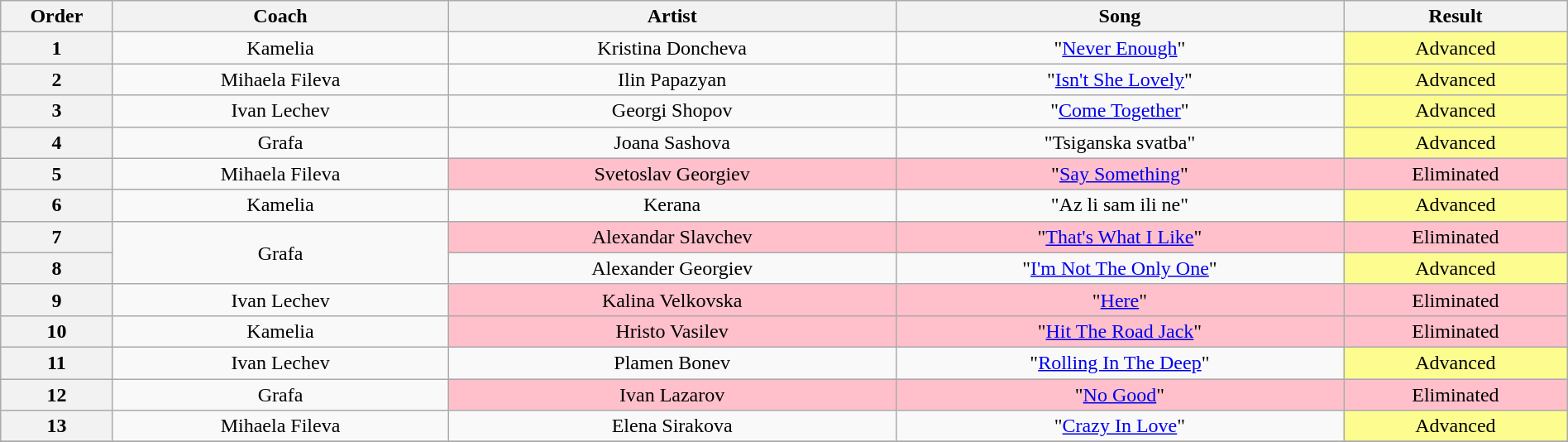<table class="wikitable plainrowheaders" style="text-align:center; width:100%;">
<tr>
<th style="width:05%;">Order</th>
<th style="width:15%;">Coach</th>
<th style="width:20%;">Artist</th>
<th style="width:20%;">Song</th>
<th style="width:10%;">Result</th>
</tr>
<tr>
<th>1</th>
<td>Kamelia</td>
<td>Kristina Doncheva</td>
<td>"<a href='#'>Never Enough</a>"</td>
<td style="background:#fdfc8f">Advanced</td>
</tr>
<tr>
<th>2</th>
<td>Mihaela Fileva</td>
<td>Ilin Papazyan</td>
<td>"<a href='#'>Isn't She Lovely</a>"</td>
<td style="background:#fdfc8f">Advanced</td>
</tr>
<tr>
<th>3</th>
<td>Ivan Lechev</td>
<td>Georgi Shopov</td>
<td>"<a href='#'>Come Together</a>"</td>
<td style="background:#fdfc8f">Advanced</td>
</tr>
<tr>
<th>4</th>
<td>Grafa</td>
<td>Joana Sashova</td>
<td>"Tsiganska svatba"</td>
<td style="background:#fdfc8f">Advanced</td>
</tr>
<tr>
<th>5</th>
<td>Mihaela Fileva</td>
<td style="background:pink">Svetoslav Georgiev</td>
<td style="background:pink">"<a href='#'>Say Something</a>"</td>
<td style="background:pink">Eliminated</td>
</tr>
<tr>
<th>6</th>
<td>Kamelia</td>
<td>Kerana</td>
<td>"Az li sam ili ne"</td>
<td style="background:#fdfc8f">Advanced</td>
</tr>
<tr>
<th>7</th>
<td rowspan="2">Grafa</td>
<td style="background:pink">Alexandar Slavchev</td>
<td style="background:pink">"<a href='#'>That's What I Like</a>"</td>
<td style="background:pink">Eliminated</td>
</tr>
<tr>
<th>8</th>
<td>Alexander Georgiev</td>
<td>"<a href='#'>I'm Not The Only One</a>"</td>
<td style="background:#fdfc8f">Advanced</td>
</tr>
<tr>
<th>9</th>
<td>Ivan Lechev</td>
<td style="background:pink">Kalina Velkovska</td>
<td style="background:pink">"<a href='#'>Here</a>"</td>
<td style="background:pink">Eliminated</td>
</tr>
<tr>
<th>10</th>
<td>Kamelia</td>
<td style="background:pink">Hristo Vasilev</td>
<td style="background:pink">"<a href='#'>Hit The Road Jack</a>"</td>
<td style="background:pink">Eliminated</td>
</tr>
<tr>
<th>11</th>
<td>Ivan Lechev</td>
<td>Plamen Bonev</td>
<td>"<a href='#'>Rolling In The Deep</a>"</td>
<td style="background:#fdfc8f">Advanced</td>
</tr>
<tr>
<th>12</th>
<td>Grafa</td>
<td style="background:pink">Ivan Lazarov</td>
<td style="background:pink">"<a href='#'>No Good</a>"</td>
<td style="background:pink">Eliminated</td>
</tr>
<tr>
<th>13</th>
<td>Mihaela Fileva</td>
<td>Elena Sirakova</td>
<td>"<a href='#'>Crazy In Love</a>"</td>
<td style="background:#fdfc8f">Advanced</td>
</tr>
<tr>
</tr>
</table>
